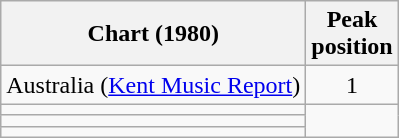<table class="wikitable sortable">
<tr>
<th>Chart (1980)</th>
<th>Peak<br>position</th>
</tr>
<tr>
<td>Australia (<a href='#'>Kent Music Report</a>)</td>
<td align="center">1</td>
</tr>
<tr>
<td></td>
</tr>
<tr>
<td></td>
</tr>
<tr>
<td></td>
</tr>
</table>
